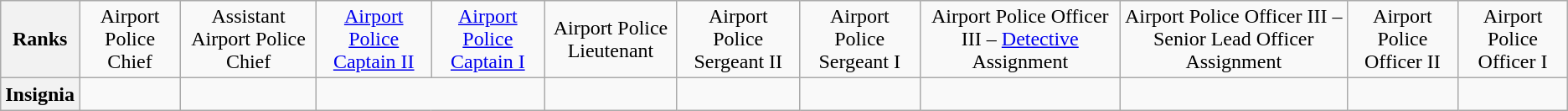<table class="wikitable">
<tr style="text-align:center;">
<th>Ranks</th>
<td>Airport Police Chief</td>
<td>Assistant Airport Police Chief</td>
<td><a href='#'>Airport Police Captain II</a></td>
<td><a href='#'>Airport Police Captain I</a></td>
<td>Airport Police Lieutenant</td>
<td>Airport Police Sergeant II</td>
<td>Airport Police Sergeant I</td>
<td>Airport Police Officer III – <a href='#'>Detective</a> Assignment</td>
<td>Airport Police Officer III – Senior Lead Officer Assignment</td>
<td>Airport Police Officer II</td>
<td>Airport Police Officer I</td>
</tr>
<tr style="text-align:center;">
<th>Insignia</th>
<td></td>
<td></td>
<td colspan=2></td>
<td></td>
<td></td>
<td></td>
<td></td>
<td></td>
<td></td>
<td></td>
</tr>
</table>
